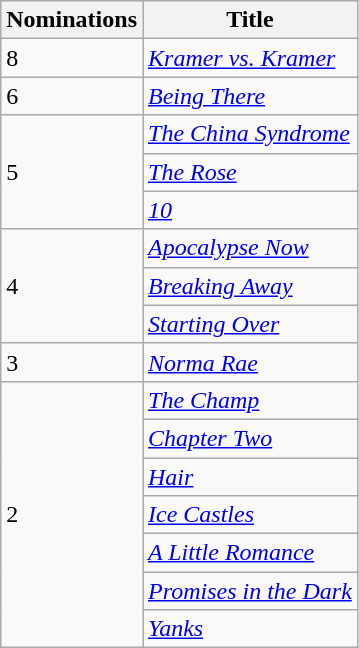<table class="wikitable">
<tr>
<th>Nominations</th>
<th>Title</th>
</tr>
<tr>
<td>8</td>
<td><em><a href='#'>Kramer vs. Kramer</a></em></td>
</tr>
<tr>
<td>6</td>
<td><em><a href='#'>Being There</a></em></td>
</tr>
<tr>
<td rowspan="3">5</td>
<td><em><a href='#'>The China Syndrome</a></em></td>
</tr>
<tr>
<td><em><a href='#'>The Rose</a></em></td>
</tr>
<tr>
<td><em><a href='#'>10</a></em></td>
</tr>
<tr>
<td rowspan="3">4</td>
<td><em><a href='#'>Apocalypse Now</a></em></td>
</tr>
<tr>
<td><em><a href='#'>Breaking Away</a></em></td>
</tr>
<tr>
<td><em><a href='#'>Starting Over</a></em></td>
</tr>
<tr>
<td>3</td>
<td><em><a href='#'>Norma Rae</a></em></td>
</tr>
<tr>
<td rowspan="7">2</td>
<td><em><a href='#'>The Champ</a></em></td>
</tr>
<tr>
<td><em><a href='#'>Chapter Two</a></em></td>
</tr>
<tr>
<td><em><a href='#'>Hair</a></em></td>
</tr>
<tr>
<td><em><a href='#'>Ice Castles</a></em></td>
</tr>
<tr>
<td><em><a href='#'>A Little Romance</a></em></td>
</tr>
<tr>
<td><em><a href='#'>Promises in the Dark</a></em></td>
</tr>
<tr>
<td><em><a href='#'>Yanks</a></em></td>
</tr>
</table>
